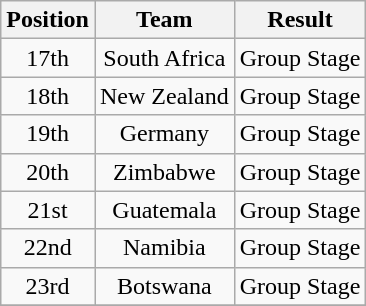<table class="wikitable" style="text-align: center;">
<tr>
<th>Position</th>
<th>Team</th>
<th>Result</th>
</tr>
<tr>
<td>17th</td>
<td> South Africa</td>
<td>Group Stage</td>
</tr>
<tr>
<td>18th</td>
<td> New Zealand</td>
<td>Group Stage</td>
</tr>
<tr>
<td>19th</td>
<td> Germany</td>
<td>Group Stage</td>
</tr>
<tr>
<td>20th</td>
<td> Zimbabwe</td>
<td>Group Stage</td>
</tr>
<tr>
<td>21st</td>
<td> Guatemala</td>
<td>Group Stage</td>
</tr>
<tr>
<td>22nd</td>
<td>Namibia</td>
<td>Group Stage</td>
</tr>
<tr>
<td>23rd</td>
<td>Botswana</td>
<td>Group Stage</td>
</tr>
<tr>
</tr>
</table>
